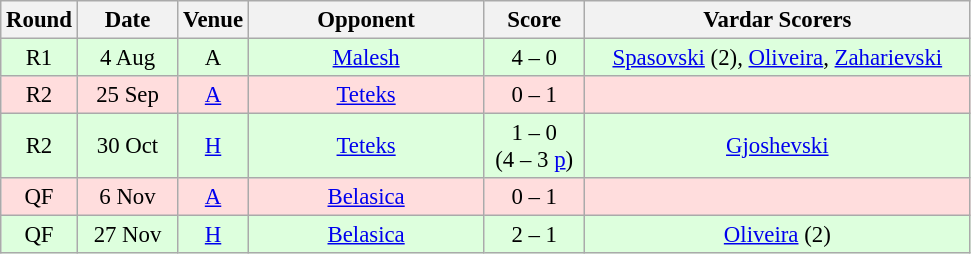<table class="wikitable sortable" style="text-align: center; font-size:95%;">
<tr>
<th width="30">Round</th>
<th width="60">Date</th>
<th width="20">Venue</th>
<th width="150">Opponent</th>
<th width="60">Score</th>
<th width="250">Vardar Scorers</th>
</tr>
<tr bgcolor="#ddffdd">
<td>R1</td>
<td>4 Aug</td>
<td>A</td>
<td><a href='#'>Malesh</a></td>
<td>4 – 0</td>
<td><a href='#'>Spasovski</a> (2), <a href='#'>Oliveira</a>, <a href='#'>Zaharievski</a></td>
</tr>
<tr bgcolor="#ffdddd">
<td>R2</td>
<td>25 Sep</td>
<td><a href='#'>A</a></td>
<td><a href='#'>Teteks</a></td>
<td>0 – 1</td>
<td></td>
</tr>
<tr bgcolor="#ddffdd">
<td>R2</td>
<td>30 Oct</td>
<td><a href='#'>H</a></td>
<td><a href='#'>Teteks</a></td>
<td>1 – 0<br>(4 – 3 <a href='#'>p</a>)</td>
<td><a href='#'>Gjoshevski</a></td>
</tr>
<tr bgcolor="#ffdddd">
<td>QF</td>
<td>6 Nov</td>
<td><a href='#'>A</a></td>
<td><a href='#'>Belasica</a></td>
<td>0 – 1</td>
<td></td>
</tr>
<tr bgcolor="#ddffdd">
<td>QF</td>
<td>27 Nov</td>
<td><a href='#'>H</a></td>
<td><a href='#'>Belasica</a></td>
<td>2 – 1</td>
<td><a href='#'>Oliveira</a> (2)</td>
</tr>
</table>
